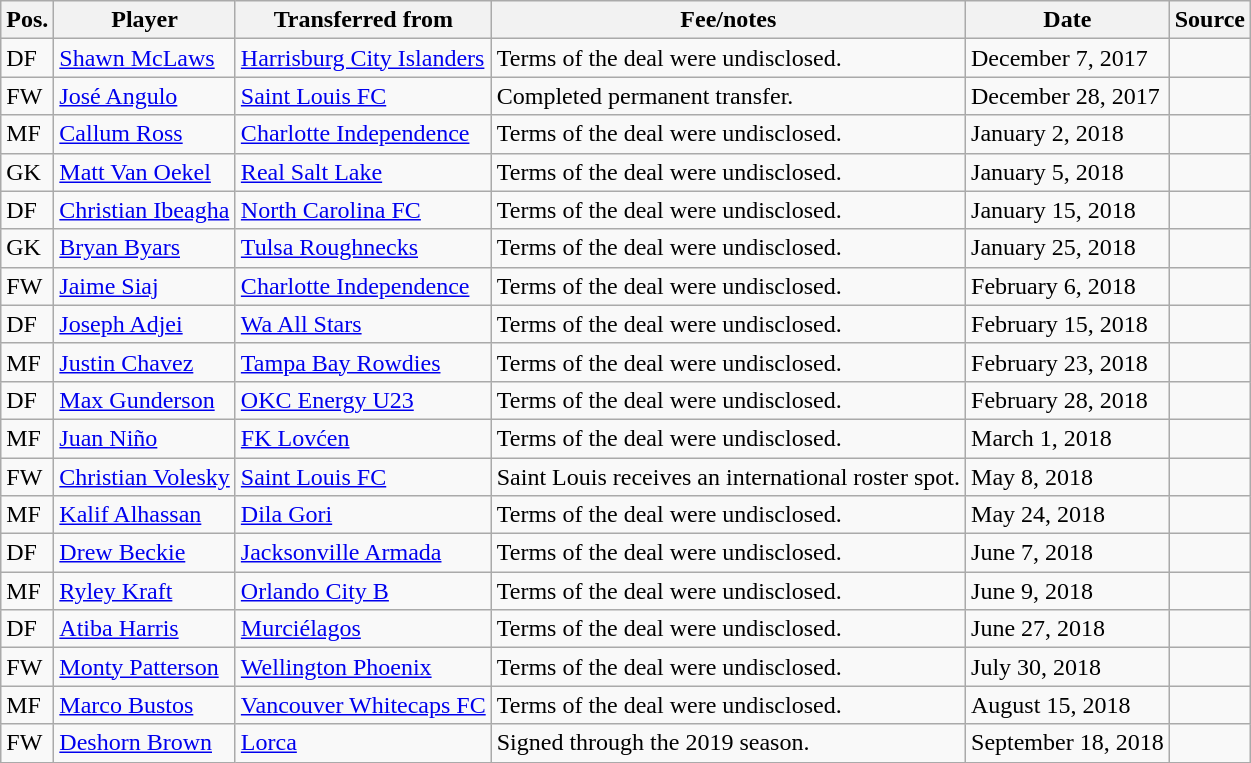<table class="wikitable sortable" style="text-align: left">
<tr>
<th><strong>Pos.</strong></th>
<th><strong>Player</strong></th>
<th><strong>Transferred from</strong></th>
<th><strong>Fee/notes</strong></th>
<th><strong>Date</strong></th>
<th><strong>Source</strong></th>
</tr>
<tr>
<td>DF</td>
<td> <a href='#'>Shawn McLaws</a></td>
<td> <a href='#'>Harrisburg City Islanders</a></td>
<td>Terms of the deal were undisclosed.</td>
<td>December 7, 2017</td>
<td align=center></td>
</tr>
<tr>
<td>FW</td>
<td> <a href='#'>José Angulo</a></td>
<td> <a href='#'>Saint Louis FC</a></td>
<td>Completed permanent transfer.</td>
<td>December 28, 2017</td>
<td align=center></td>
</tr>
<tr>
<td>MF</td>
<td> <a href='#'>Callum Ross</a></td>
<td> <a href='#'>Charlotte Independence</a></td>
<td>Terms of the deal were undisclosed.</td>
<td>January 2, 2018</td>
<td align=center></td>
</tr>
<tr>
<td>GK</td>
<td> <a href='#'>Matt Van Oekel</a></td>
<td> <a href='#'>Real Salt Lake</a></td>
<td>Terms of the deal were undisclosed.</td>
<td>January 5, 2018</td>
<td align=center></td>
</tr>
<tr>
<td>DF</td>
<td> <a href='#'>Christian Ibeagha</a></td>
<td> <a href='#'>North Carolina FC</a></td>
<td>Terms of the deal were undisclosed.</td>
<td>January 15, 2018</td>
<td align=center></td>
</tr>
<tr>
<td>GK</td>
<td> <a href='#'>Bryan Byars</a></td>
<td> <a href='#'>Tulsa Roughnecks</a></td>
<td>Terms of the deal were undisclosed.</td>
<td>January 25, 2018</td>
<td align=center></td>
</tr>
<tr>
<td>FW</td>
<td> <a href='#'>Jaime Siaj</a></td>
<td> <a href='#'>Charlotte Independence</a></td>
<td>Terms of the deal were undisclosed.</td>
<td>February 6, 2018</td>
<td align=center></td>
</tr>
<tr>
<td>DF</td>
<td> <a href='#'>Joseph Adjei</a></td>
<td> <a href='#'>Wa All Stars</a></td>
<td>Terms of the deal were undisclosed.</td>
<td>February 15, 2018</td>
<td align=center></td>
</tr>
<tr>
<td>MF</td>
<td> <a href='#'>Justin Chavez</a></td>
<td> <a href='#'>Tampa Bay Rowdies</a></td>
<td>Terms of the deal were undisclosed.</td>
<td>February 23, 2018</td>
<td align=center></td>
</tr>
<tr>
<td>DF</td>
<td> <a href='#'>Max Gunderson</a></td>
<td> <a href='#'>OKC Energy U23</a></td>
<td>Terms of the deal were undisclosed.</td>
<td>February 28, 2018</td>
<td align=center></td>
</tr>
<tr>
<td>MF</td>
<td> <a href='#'>Juan Niño</a></td>
<td> <a href='#'>FK Lovćen</a></td>
<td>Terms of the deal were undisclosed.</td>
<td>March 1, 2018</td>
<td align=center></td>
</tr>
<tr>
<td>FW</td>
<td> <a href='#'>Christian Volesky</a></td>
<td> <a href='#'>Saint Louis FC</a></td>
<td>Saint Louis receives an international roster spot.</td>
<td>May 8, 2018</td>
<td align=center></td>
</tr>
<tr>
<td>MF</td>
<td> <a href='#'>Kalif Alhassan</a></td>
<td> <a href='#'>Dila Gori</a></td>
<td>Terms of the deal were undisclosed.</td>
<td>May 24, 2018</td>
<td align=center></td>
</tr>
<tr>
<td>DF</td>
<td> <a href='#'>Drew Beckie</a></td>
<td> <a href='#'>Jacksonville Armada</a></td>
<td>Terms of the deal were undisclosed.</td>
<td>June 7, 2018</td>
<td align=center></td>
</tr>
<tr>
<td>MF</td>
<td> <a href='#'>Ryley Kraft</a></td>
<td> <a href='#'>Orlando City B</a></td>
<td>Terms of the deal were undisclosed.</td>
<td>June 9, 2018</td>
<td align=center></td>
</tr>
<tr>
<td>DF</td>
<td> <a href='#'>Atiba Harris</a></td>
<td> <a href='#'>Murciélagos</a></td>
<td>Terms of the deal were undisclosed.</td>
<td>June 27, 2018</td>
<td align=center></td>
</tr>
<tr>
<td>FW</td>
<td> <a href='#'>Monty Patterson</a></td>
<td> <a href='#'>Wellington Phoenix</a></td>
<td>Terms of the deal were undisclosed.</td>
<td>July 30, 2018</td>
<td align=center></td>
</tr>
<tr>
<td>MF</td>
<td> <a href='#'>Marco Bustos</a></td>
<td> <a href='#'>Vancouver Whitecaps FC</a></td>
<td>Terms of the deal were undisclosed.</td>
<td>August 15, 2018</td>
<td align=center></td>
</tr>
<tr>
<td>FW</td>
<td> <a href='#'>Deshorn Brown</a></td>
<td> <a href='#'>Lorca</a></td>
<td>Signed through the 2019 season.</td>
<td>September 18, 2018</td>
<td align=center></td>
</tr>
</table>
